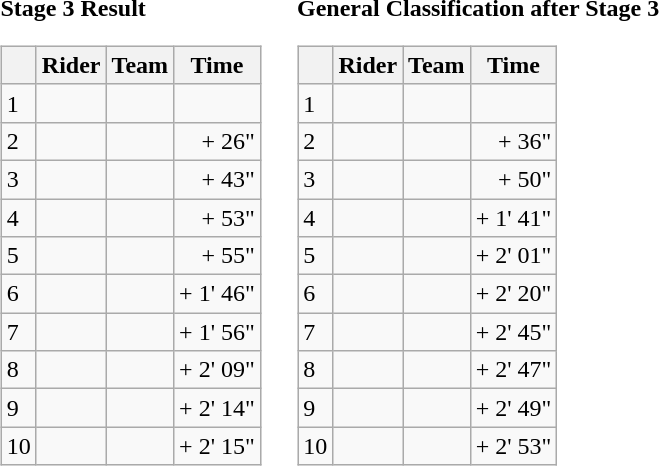<table>
<tr>
<td><strong>Stage 3 Result</strong><br><table class="wikitable">
<tr>
<th></th>
<th>Rider</th>
<th>Team</th>
<th>Time</th>
</tr>
<tr>
<td>1</td>
<td></td>
<td></td>
<td align="right"></td>
</tr>
<tr>
<td>2</td>
<td></td>
<td></td>
<td align="right">+ 26"</td>
</tr>
<tr>
<td>3</td>
<td></td>
<td></td>
<td align="right">+ 43"</td>
</tr>
<tr>
<td>4</td>
<td></td>
<td></td>
<td align="right">+ 53"</td>
</tr>
<tr>
<td>5</td>
<td></td>
<td></td>
<td align="right">+ 55"</td>
</tr>
<tr>
<td>6</td>
<td> </td>
<td></td>
<td align="right">+ 1' 46"</td>
</tr>
<tr>
<td>7</td>
<td></td>
<td></td>
<td align="right">+ 1' 56"</td>
</tr>
<tr>
<td>8</td>
<td></td>
<td></td>
<td align="right">+ 2' 09"</td>
</tr>
<tr>
<td>9</td>
<td></td>
<td></td>
<td align="right">+ 2' 14"</td>
</tr>
<tr>
<td>10</td>
<td></td>
<td></td>
<td align="right">+ 2' 15"</td>
</tr>
</table>
</td>
<td></td>
<td><strong>General Classification after Stage 3</strong><br><table class="wikitable">
<tr>
<th></th>
<th>Rider</th>
<th>Team</th>
<th>Time</th>
</tr>
<tr>
<td>1</td>
<td> </td>
<td></td>
<td align="right"></td>
</tr>
<tr>
<td>2</td>
<td></td>
<td></td>
<td align="right">+ 36"</td>
</tr>
<tr>
<td>3</td>
<td></td>
<td></td>
<td align="right">+ 50"</td>
</tr>
<tr>
<td>4</td>
<td></td>
<td></td>
<td align="right">+ 1' 41"</td>
</tr>
<tr>
<td>5</td>
<td> </td>
<td></td>
<td align="right">+ 2' 01"</td>
</tr>
<tr>
<td>6</td>
<td></td>
<td></td>
<td align="right">+ 2' 20"</td>
</tr>
<tr>
<td>7</td>
<td></td>
<td></td>
<td align="right">+ 2' 45"</td>
</tr>
<tr>
<td>8</td>
<td></td>
<td></td>
<td align="right">+ 2' 47"</td>
</tr>
<tr>
<td>9</td>
<td></td>
<td></td>
<td align="right">+ 2' 49"</td>
</tr>
<tr>
<td>10</td>
<td></td>
<td></td>
<td align="right">+ 2' 53"</td>
</tr>
</table>
</td>
</tr>
</table>
